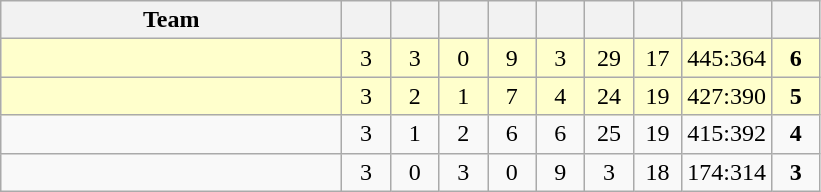<table class="wikitable" style="text-align:center;">
<tr>
<th width=220>Team</th>
<th width=25></th>
<th width=25></th>
<th width=25></th>
<th width=25></th>
<th width=25></th>
<th width=25></th>
<th width=25></th>
<th width=25></th>
<th width=25></th>
</tr>
<tr style="background:#ffffcc;">
<td style="text-align:left;"></td>
<td>3</td>
<td>3</td>
<td>0</td>
<td>9</td>
<td>3</td>
<td>29</td>
<td>17</td>
<td>445:364</td>
<td><strong>6</strong></td>
</tr>
<tr style="background:#ffffcc;">
<td style="text-align:left;"></td>
<td>3</td>
<td>2</td>
<td>1</td>
<td>7</td>
<td>4</td>
<td>24</td>
<td>19</td>
<td>427:390</td>
<td><strong>5</strong></td>
</tr>
<tr>
<td style="text-align:left;"></td>
<td>3</td>
<td>1</td>
<td>2</td>
<td>6</td>
<td>6</td>
<td>25</td>
<td>19</td>
<td>415:392</td>
<td><strong>4</strong></td>
</tr>
<tr>
<td style="text-align:left;"></td>
<td>3</td>
<td>0</td>
<td>3</td>
<td>0</td>
<td>9</td>
<td>3</td>
<td>18</td>
<td>174:314</td>
<td><strong>3</strong></td>
</tr>
</table>
